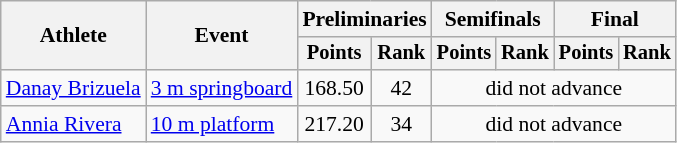<table class=wikitable style="font-size:90%;">
<tr>
<th rowspan="2">Athlete</th>
<th rowspan="2">Event</th>
<th colspan="2">Preliminaries</th>
<th colspan="2">Semifinals</th>
<th colspan="2">Final</th>
</tr>
<tr style="font-size:95%">
<th>Points</th>
<th>Rank</th>
<th>Points</th>
<th>Rank</th>
<th>Points</th>
<th>Rank</th>
</tr>
<tr align=center>
<td align=left><a href='#'>Danay Brizuela</a></td>
<td align=left><a href='#'>3 m springboard</a></td>
<td>168.50</td>
<td>42</td>
<td colspan=4>did not advance</td>
</tr>
<tr align=center>
<td align=left><a href='#'>Annia Rivera</a></td>
<td align=left><a href='#'>10 m platform</a></td>
<td>217.20</td>
<td>34</td>
<td colspan=4>did not advance</td>
</tr>
</table>
